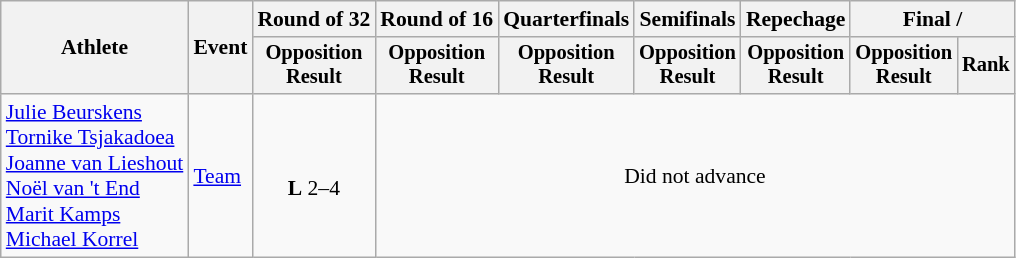<table class="wikitable" style="font-size:90%">
<tr>
<th rowspan="2">Athlete</th>
<th rowspan="2">Event</th>
<th>Round of 32</th>
<th>Round of 16</th>
<th>Quarterfinals</th>
<th>Semifinals</th>
<th>Repechage</th>
<th colspan=2>Final / </th>
</tr>
<tr style="font-size:95%">
<th>Opposition<br>Result</th>
<th>Opposition<br>Result</th>
<th>Opposition<br>Result</th>
<th>Opposition<br>Result</th>
<th>Opposition<br>Result</th>
<th>Opposition<br>Result</th>
<th>Rank</th>
</tr>
<tr align=center>
<td align=left><a href='#'>Julie Beurskens</a><br><a href='#'>Tornike Tsjakadoea</a><br><a href='#'>Joanne van Lieshout</a><br><a href='#'>Noël van 't End</a><br><a href='#'>Marit Kamps</a><br><a href='#'>Michael Korrel</a></td>
<td align=left><a href='#'>Team</a></td>
<td><br><strong>L</strong> 2–4</td>
<td colspan=6>Did not advance</td>
</tr>
</table>
